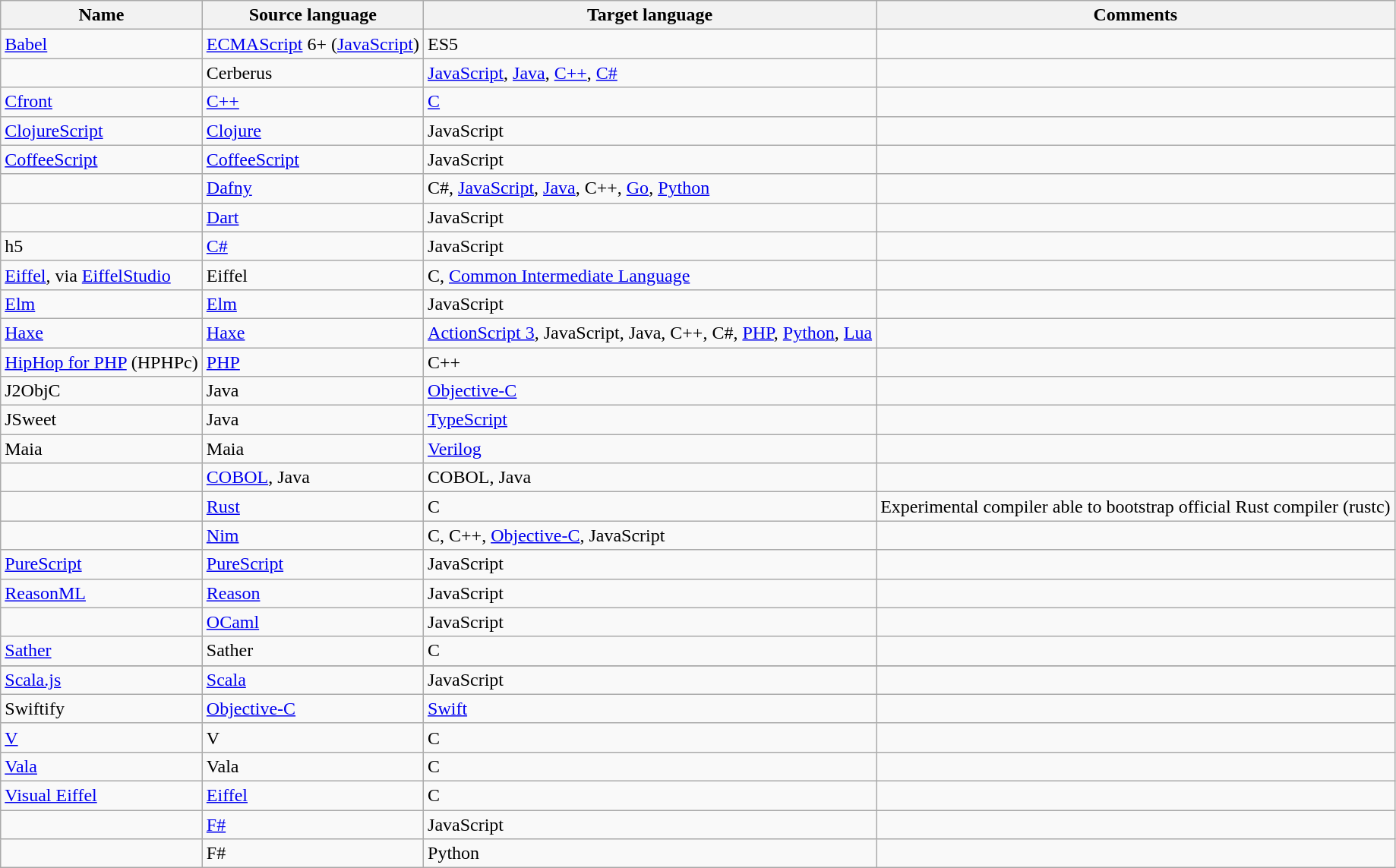<table class="wikitable">
<tr>
<th>Name</th>
<th>Source language</th>
<th>Target language</th>
<th>Comments</th>
</tr>
<tr>
<td><a href='#'>Babel</a></td>
<td><a href='#'>ECMAScript</a> 6+ (<a href='#'>JavaScript</a>)</td>
<td>ES5</td>
<td></td>
</tr>
<tr>
<td></td>
<td>Cerberus</td>
<td><a href='#'>JavaScript</a>, <a href='#'>Java</a>, <a href='#'>C++</a>, <a href='#'>C#</a></td>
<td></td>
</tr>
<tr>
<td><a href='#'>Cfront</a></td>
<td><a href='#'>C++</a></td>
<td><a href='#'>C</a></td>
<td></td>
</tr>
<tr>
<td><a href='#'>ClojureScript</a></td>
<td><a href='#'>Clojure</a></td>
<td>JavaScript</td>
<td></td>
</tr>
<tr>
<td><a href='#'>CoffeeScript</a></td>
<td><a href='#'>CoffeeScript</a></td>
<td>JavaScript</td>
<td></td>
</tr>
<tr>
<td></td>
<td><a href='#'>Dafny</a></td>
<td>C#, <a href='#'>JavaScript</a>, <a href='#'>Java</a>, C++, <a href='#'>Go</a>, <a href='#'>Python</a></td>
<td></td>
</tr>
<tr>
<td></td>
<td><a href='#'>Dart</a></td>
<td>JavaScript</td>
<td></td>
</tr>
<tr>
<td>h5</td>
<td><a href='#'>C#</a></td>
<td>JavaScript</td>
<td></td>
</tr>
<tr>
<td><a href='#'>Eiffel</a>, via <a href='#'>EiffelStudio</a></td>
<td>Eiffel</td>
<td>C, <a href='#'>Common Intermediate Language</a></td>
<td></td>
</tr>
<tr>
<td><a href='#'>Elm</a></td>
<td><a href='#'>Elm</a></td>
<td>JavaScript</td>
<td></td>
</tr>
<tr>
<td><a href='#'>Haxe</a></td>
<td><a href='#'>Haxe</a></td>
<td><a href='#'>ActionScript 3</a>, JavaScript, Java, C++, C#, <a href='#'>PHP</a>, <a href='#'>Python</a>, <a href='#'>Lua</a></td>
<td></td>
</tr>
<tr>
<td><a href='#'>HipHop for PHP</a> (HPHPc)</td>
<td><a href='#'>PHP</a></td>
<td>C++</td>
<td></td>
</tr>
<tr>
<td>J2ObjC</td>
<td>Java</td>
<td><a href='#'>Objective-C</a></td>
<td></td>
</tr>
<tr>
<td>JSweet</td>
<td>Java</td>
<td><a href='#'>TypeScript</a></td>
<td></td>
</tr>
<tr>
<td>Maia</td>
<td>Maia</td>
<td><a href='#'>Verilog</a></td>
<td></td>
</tr>
<tr>
<td></td>
<td><a href='#'>COBOL</a>, Java</td>
<td>COBOL, Java</td>
<td></td>
</tr>
<tr>
<td></td>
<td><a href='#'>Rust</a></td>
<td>C</td>
<td>Experimental compiler able to bootstrap official Rust compiler (rustc)</td>
</tr>
<tr>
<td></td>
<td><a href='#'>Nim</a></td>
<td>C, C++, <a href='#'>Objective-C</a>, JavaScript</td>
<td></td>
</tr>
<tr>
<td><a href='#'>PureScript</a></td>
<td><a href='#'>PureScript</a></td>
<td>JavaScript</td>
<td></td>
</tr>
<tr>
<td><a href='#'>ReasonML</a></td>
<td><a href='#'>Reason</a></td>
<td>JavaScript</td>
<td></td>
</tr>
<tr>
<td></td>
<td><a href='#'>OCaml</a></td>
<td>JavaScript</td>
<td></td>
</tr>
<tr>
<td><a href='#'>Sather</a></td>
<td>Sather</td>
<td>C</td>
<td></td>
</tr>
<tr>
</tr>
<tr>
<td><a href='#'>Scala.js</a></td>
<td><a href='#'>Scala</a></td>
<td>JavaScript</td>
<td></td>
</tr>
<tr>
<td>Swiftify</td>
<td><a href='#'>Objective-C</a></td>
<td><a href='#'>Swift</a></td>
<td></td>
</tr>
<tr>
<td><a href='#'>V</a></td>
<td>V</td>
<td>C</td>
<td></td>
</tr>
<tr>
<td><a href='#'>Vala</a></td>
<td>Vala</td>
<td>C</td>
<td></td>
</tr>
<tr>
<td><a href='#'>Visual Eiffel</a></td>
<td><a href='#'>Eiffel</a></td>
<td>C</td>
<td></td>
</tr>
<tr>
<td></td>
<td><a href='#'>F#</a></td>
<td>JavaScript</td>
<td></td>
</tr>
<tr>
<td></td>
<td>F#</td>
<td>Python</td>
<td></td>
</tr>
</table>
